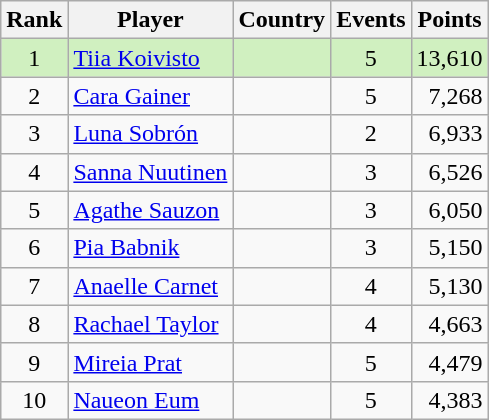<table class="wikitable">
<tr>
<th>Rank</th>
<th>Player</th>
<th>Country</th>
<th>Events</th>
<th>Points</th>
</tr>
<tr style="background:#D0F0C0;">
<td align=center>1</td>
<td><a href='#'>Tiia Koivisto</a></td>
<td></td>
<td align=center>5</td>
<td align=right>13,610</td>
</tr>
<tr>
<td align=center>2</td>
<td><a href='#'>Cara Gainer</a></td>
<td></td>
<td align=center>5</td>
<td align=right>7,268</td>
</tr>
<tr>
<td align=center>3</td>
<td><a href='#'>Luna Sobrón</a></td>
<td></td>
<td align=center>2</td>
<td align=right>6,933</td>
</tr>
<tr>
<td align=center>4</td>
<td><a href='#'>Sanna Nuutinen</a></td>
<td></td>
<td align=center>3</td>
<td align=right>6,526</td>
</tr>
<tr>
<td align=center>5</td>
<td><a href='#'>Agathe Sauzon</a></td>
<td></td>
<td align=center>3</td>
<td align=right>6,050</td>
</tr>
<tr>
<td align=center>6</td>
<td><a href='#'>Pia Babnik</a></td>
<td></td>
<td align=center>3</td>
<td align=right>5,150</td>
</tr>
<tr>
<td align=center>7</td>
<td><a href='#'>Anaelle Carnet</a></td>
<td></td>
<td align=center>4</td>
<td align=right>5,130</td>
</tr>
<tr>
<td align=center>8</td>
<td><a href='#'>Rachael Taylor</a></td>
<td></td>
<td align=center>4</td>
<td align=right>4,663</td>
</tr>
<tr>
<td align=center>9</td>
<td><a href='#'>Mireia Prat</a></td>
<td></td>
<td align=center>5</td>
<td align=right>4,479</td>
</tr>
<tr>
<td align=center>10</td>
<td><a href='#'>Naueon Eum</a></td>
<td></td>
<td align=center>5</td>
<td align=right>4,383</td>
</tr>
</table>
